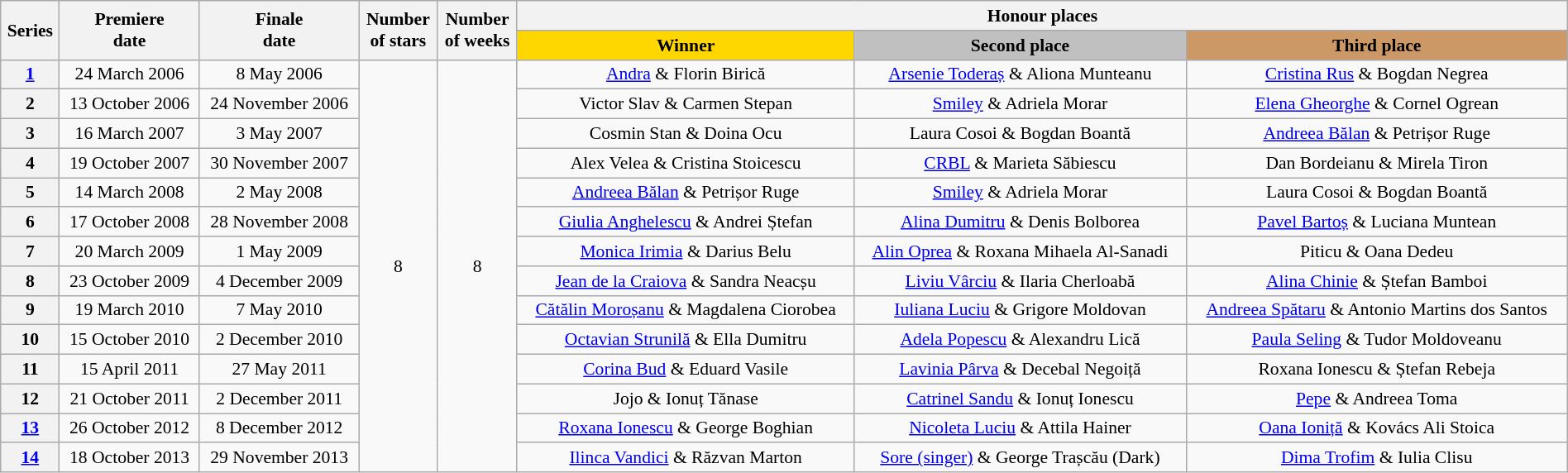<table class="wikitable" style="white-space:nowrap; border=1; font-size: 90%; width:100%; text-align:center;">
<tr>
<th rowspan="2">Series</th>
<th rowspan="2">Premiere<br>date</th>
<th rowspan="2">Finale<br>date</th>
<th rowspan="2">Number<br>of stars</th>
<th rowspan="2">Number<br>of weeks</th>
<th colspan="3">Honour places</th>
</tr>
<tr>
<td bgcolor="gold"><strong>Winner</strong></td>
<td bgcolor="silver"><strong>Second place</strong></td>
<td bgcolor=CC9966><strong>Third place</strong></td>
</tr>
<tr>
<th><a href='#'>1</a></th>
<td>24 March 2006</td>
<td>8 May 2006</td>
<td rowspan="14">8</td>
<td rowspan="14">8</td>
<td><a href='#'>Andra</a> & Florin Birică</td>
<td><a href='#'>Arsenie Toderaș</a> & Aliona Munteanu</td>
<td><a href='#'>Cristina Rus</a> & Bogdan Negrea</td>
</tr>
<tr>
<th Dansez pentru tine (season 2)>2</th>
<td>13 October 2006</td>
<td>24 November 2006</td>
<td>Victor Slav & Carmen Stepan</td>
<td><a href='#'>Smiley</a> & Adriela Morar</td>
<td><a href='#'>Elena Gheorghe</a> & Cornel Ogrean</td>
</tr>
<tr>
<th Dansez pentru tine (season 3)>3</th>
<td>16 March 2007</td>
<td>3 May 2007</td>
<td>Cosmin Stan & Doina Ocu</td>
<td>Laura Cosoi & Bogdan Boantă</td>
<td><a href='#'>Andreea Bălan</a> & Petrișor Ruge</td>
</tr>
<tr>
<th Dansez pentru tine(season 4)>4</th>
<td>19 October 2007</td>
<td>30 November 2007</td>
<td>Alex Velea & Cristina Stoicescu</td>
<td><a href='#'>CRBL</a> & Marieta Săbiescu</td>
<td>Dan Bordeianu & Mirela Tiron</td>
</tr>
<tr>
<th Dansez pentru tine(season 5)>5</th>
<td>14 March 2008</td>
<td>2 May 2008</td>
<td><a href='#'>Andreea Bălan</a> & Petrișor Ruge</td>
<td><a href='#'>Smiley</a> & Adriela Morar</td>
<td>Laura Cosoi & Bogdan Boantă</td>
</tr>
<tr>
<th Dansez pentru tine (season 6)>6</th>
<td>17 October 2008</td>
<td>28 November 2008</td>
<td><a href='#'>Giulia Anghelescu</a> & Andrei Ștefan</td>
<td><a href='#'>Alina Dumitru</a> & Denis Bolborea</td>
<td><a href='#'>Pavel Bartoș</a> & Luciana Muntean</td>
</tr>
<tr>
<th Dansez pentru tine (season 7)>7</th>
<td>20 March 2009</td>
<td>1 May 2009</td>
<td><a href='#'>Monica Irimia</a> & Darius Belu</td>
<td><a href='#'>Alin Oprea</a> & Roxana Mihaela Al-Sanadi</td>
<td>Piticu & Oana Dedeu</td>
</tr>
<tr>
<th Dansez pentru tine (season 8)>8</th>
<td>23 October 2009</td>
<td>4 December 2009</td>
<td><a href='#'>Jean de la Craiova</a> & Sandra Neacșu</td>
<td><a href='#'>Liviu Vârciu</a> & Ilaria Cherloabă</td>
<td><a href='#'>Alina Chinie</a> & Ștefan Bamboi</td>
</tr>
<tr>
<th Dansez pentru tine(season 9)>9</th>
<td>19 March 2010</td>
<td>7 May 2010</td>
<td><a href='#'>Cătălin Moroșanu</a> & Magdalena Ciorobea</td>
<td><a href='#'>Iuliana Luciu</a> & Grigore Moldovan</td>
<td><a href='#'>Andreea Spătaru</a> & Antonio Martins dos Santos</td>
</tr>
<tr>
<th Dansez pentru tine (season 10)>10</th>
<td>15 October 2010</td>
<td>2 December 2010</td>
<td><a href='#'>Octavian Strunilă</a> & Ella Dumitru</td>
<td><a href='#'>Adela Popescu</a> & Alexandru Lică</td>
<td><a href='#'>Paula Seling</a> & Tudor Moldoveanu</td>
</tr>
<tr>
<th Dansez pentru tine (season 11)>11</th>
<td>15 April 2011</td>
<td>27 May 2011</td>
<td><a href='#'>Corina Bud</a> & Eduard Vasile</td>
<td><a href='#'>Lavinia Pârva</a> & Decebal Negoiță</td>
<td>Roxana Ionescu & Ștefan Rebeja</td>
</tr>
<tr>
<th Dansez pentru tine (season 12)>12</th>
<td>21 October 2011</td>
<td>2 December 2011</td>
<td>Jojo & Ionuț Tănase</td>
<td><a href='#'>Catrinel Sandu</a> & Ionuț Ionescu</td>
<td><a href='#'>Pepe</a> & Andreea Toma</td>
</tr>
<tr>
<th><a href='#'>13</a></th>
<td>26 October 2012</td>
<td>8 December 2012</td>
<td><a href='#'>Roxana Ionescu</a> & George Boghian</td>
<td><a href='#'>Nicoleta Luciu</a> & Attila Hainer</td>
<td><a href='#'>Oana Ioniță</a> & Kovács Ali Stoica</td>
</tr>
<tr>
<th><a href='#'>14</a></th>
<td>18 October 2013</td>
<td>29 November 2013</td>
<td><a href='#'>Ilinca Vandici</a> & Răzvan Marton</td>
<td><a href='#'>Sore (singer)</a> & George Trașcău (Dark)</td>
<td><a href='#'>Dima Trofim</a> & Iulia Clisu</td>
</tr>
</table>
